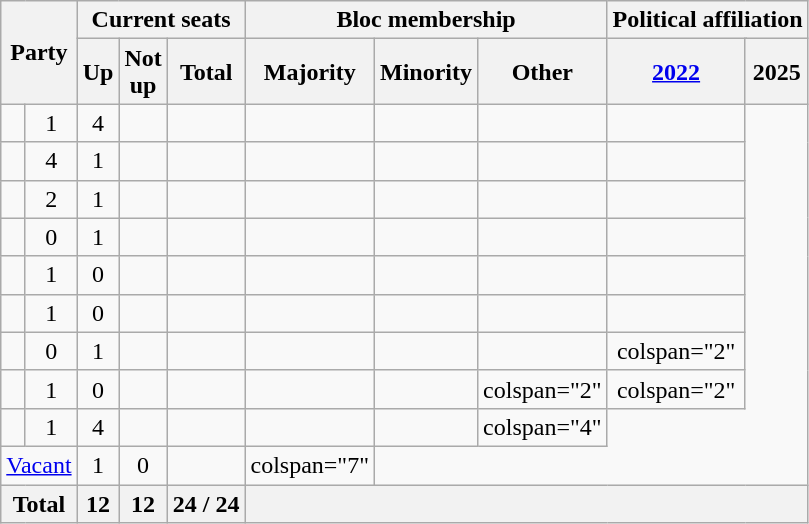<table class="wikitable" style="text-align:center;">
<tr>
<th colspan="2" rowspan="2">Party</th>
<th colspan="3">Current seats</th>
<th colspan="3">Bloc membership</th>
<th colspan="4">Political affiliation</th>
</tr>
<tr>
<th>Up</th>
<th>Not<br>up</th>
<th>Total</th>
<th>Majority</th>
<th>Minority</th>
<th>Other</th>
<th colspan="2"><a href='#'>2022</a></th>
<th colspan="2">2025</th>
</tr>
<tr>
<td></td>
<td>1</td>
<td>4</td>
<td></td>
<td></td>
<td></td>
<td></td>
<td></td>
<td></td>
</tr>
<tr>
<td></td>
<td>4</td>
<td>1</td>
<td></td>
<td></td>
<td></td>
<td></td>
<td></td>
<td></td>
</tr>
<tr>
<td></td>
<td>2</td>
<td>1</td>
<td></td>
<td></td>
<td></td>
<td></td>
<td></td>
<td></td>
</tr>
<tr>
<td></td>
<td>0</td>
<td>1</td>
<td></td>
<td></td>
<td></td>
<td></td>
<td></td>
<td></td>
</tr>
<tr>
<td></td>
<td>1</td>
<td>0</td>
<td></td>
<td></td>
<td></td>
<td></td>
<td></td>
<td></td>
</tr>
<tr>
<td></td>
<td>1</td>
<td>0</td>
<td></td>
<td></td>
<td></td>
<td></td>
<td></td>
<td></td>
</tr>
<tr>
<td></td>
<td>0</td>
<td>1</td>
<td></td>
<td></td>
<td></td>
<td></td>
<td></td>
<td>colspan="2" </td>
</tr>
<tr>
<td></td>
<td>1</td>
<td>0</td>
<td></td>
<td></td>
<td></td>
<td></td>
<td>colspan="2" </td>
<td>colspan="2" </td>
</tr>
<tr>
<td></td>
<td>1</td>
<td>4</td>
<td></td>
<td></td>
<td></td>
<td></td>
<td>colspan="4" </td>
</tr>
<tr>
<td colspan="2"><a href='#'>Vacant</a></td>
<td>1</td>
<td>0</td>
<td></td>
<td>colspan="7" </td>
</tr>
<tr>
<th colspan="2">Total</th>
<th>12</th>
<th>12</th>
<th>24 / 24</th>
<th colspan="7"></th>
</tr>
</table>
